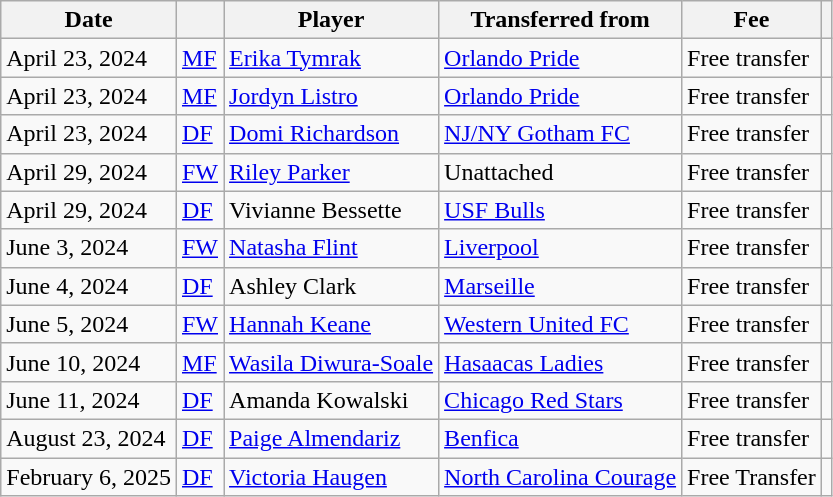<table class="wikitable">
<tr>
<th>Date</th>
<th></th>
<th>Player</th>
<th>Transferred from</th>
<th>Fee</th>
<th></th>
</tr>
<tr>
<td>April 23, 2024</td>
<td><a href='#'>MF</a></td>
<td> <a href='#'>Erika Tymrak</a></td>
<td> <a href='#'>Orlando Pride</a></td>
<td>Free transfer</td>
<td></td>
</tr>
<tr>
<td>April 23, 2024</td>
<td><a href='#'>MF</a></td>
<td> <a href='#'>Jordyn Listro</a></td>
<td> <a href='#'>Orlando Pride</a></td>
<td>Free transfer</td>
<td></td>
</tr>
<tr>
<td>April 23, 2024</td>
<td><a href='#'>DF</a></td>
<td> <a href='#'>Domi Richardson</a></td>
<td> <a href='#'>NJ/NY Gotham FC</a></td>
<td>Free transfer</td>
<td></td>
</tr>
<tr>
<td>April 29, 2024</td>
<td><a href='#'>FW</a></td>
<td> <a href='#'>Riley Parker</a></td>
<td>Unattached</td>
<td>Free transfer</td>
<td></td>
</tr>
<tr>
<td>April 29, 2024</td>
<td><a href='#'>DF</a></td>
<td> Vivianne Bessette</td>
<td> <a href='#'>USF Bulls</a></td>
<td>Free transfer</td>
<td></td>
</tr>
<tr>
<td>June 3, 2024</td>
<td><a href='#'>FW</a></td>
<td> <a href='#'>Natasha Flint</a></td>
<td> <a href='#'>Liverpool</a></td>
<td>Free transfer</td>
<td></td>
</tr>
<tr>
<td>June 4, 2024</td>
<td><a href='#'>DF</a></td>
<td> Ashley Clark</td>
<td> <a href='#'>Marseille</a></td>
<td>Free transfer</td>
<td></td>
</tr>
<tr>
<td>June 5, 2024</td>
<td><a href='#'>FW</a></td>
<td> <a href='#'>Hannah Keane</a></td>
<td> <a href='#'>Western United FC</a></td>
<td>Free transfer</td>
<td></td>
</tr>
<tr>
<td>June 10, 2024</td>
<td><a href='#'>MF</a></td>
<td> <a href='#'>Wasila Diwura-Soale</a></td>
<td> <a href='#'>Hasaacas Ladies</a></td>
<td>Free transfer</td>
<td></td>
</tr>
<tr>
<td>June 11, 2024</td>
<td><a href='#'>DF</a></td>
<td> Amanda Kowalski</td>
<td> <a href='#'>Chicago Red Stars</a></td>
<td>Free transfer</td>
<td></td>
</tr>
<tr>
<td>August 23, 2024</td>
<td><a href='#'>DF</a></td>
<td> <a href='#'>Paige Almendariz</a></td>
<td> <a href='#'>Benfica</a></td>
<td>Free transfer</td>
<td></td>
</tr>
<tr>
<td>February 6, 2025</td>
<td><a href='#'>DF</a></td>
<td> <a href='#'>Victoria Haugen</a></td>
<td> <a href='#'>North Carolina Courage</a></td>
<td>Free Transfer</td>
<td></td>
</tr>
</table>
